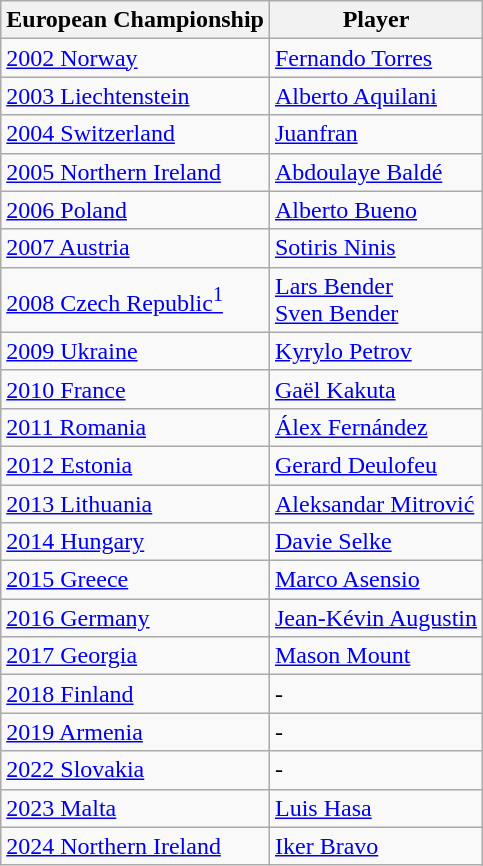<table class=wikitable>
<tr>
<th>European Championship</th>
<th>Player</th>
</tr>
<tr>
<td><a href='#'>2002 Norway</a></td>
<td> <a href='#'>Fernando Torres</a></td>
</tr>
<tr>
<td><a href='#'>2003 Liechtenstein</a></td>
<td> <a href='#'>Alberto Aquilani</a></td>
</tr>
<tr>
<td><a href='#'>2004 Switzerland</a></td>
<td> <a href='#'>Juanfran</a></td>
</tr>
<tr>
<td><a href='#'>2005 Northern Ireland</a></td>
<td> <a href='#'>Abdoulaye Baldé</a></td>
</tr>
<tr>
<td><a href='#'>2006 Poland</a></td>
<td> <a href='#'>Alberto Bueno</a></td>
</tr>
<tr>
<td><a href='#'>2007 Austria</a></td>
<td> <a href='#'>Sotiris Ninis</a></td>
</tr>
<tr>
<td><a href='#'>2008 Czech Republic<sup>1</sup></a></td>
<td> <a href='#'>Lars Bender</a><br> <a href='#'>Sven Bender</a></td>
</tr>
<tr>
<td><a href='#'>2009 Ukraine</a></td>
<td> <a href='#'>Kyrylo Petrov</a></td>
</tr>
<tr>
<td><a href='#'>2010 France</a></td>
<td> <a href='#'>Gaël Kakuta</a></td>
</tr>
<tr>
<td><a href='#'>2011 Romania</a></td>
<td> <a href='#'>Álex Fernández</a></td>
</tr>
<tr>
<td><a href='#'>2012 Estonia</a></td>
<td> <a href='#'>Gerard Deulofeu</a></td>
</tr>
<tr>
<td><a href='#'>2013 Lithuania</a></td>
<td> <a href='#'>Aleksandar Mitrović</a></td>
</tr>
<tr>
<td><a href='#'>2014 Hungary</a></td>
<td> <a href='#'>Davie Selke</a></td>
</tr>
<tr>
<td><a href='#'>2015 Greece</a></td>
<td> <a href='#'>Marco Asensio</a></td>
</tr>
<tr>
<td><a href='#'>2016 Germany</a></td>
<td> <a href='#'>Jean-Kévin Augustin</a></td>
</tr>
<tr>
<td><a href='#'>2017 Georgia</a></td>
<td> <a href='#'>Mason Mount</a></td>
</tr>
<tr>
<td><a href='#'>2018 Finland</a></td>
<td>-</td>
</tr>
<tr>
<td><a href='#'>2019 Armenia</a></td>
<td>-</td>
</tr>
<tr>
<td><a href='#'>2022 Slovakia</a></td>
<td>-</td>
</tr>
<tr>
<td><a href='#'>2023 Malta</a></td>
<td> <a href='#'>Luis Hasa</a></td>
</tr>
<tr>
<td><a href='#'>2024 Northern Ireland</a></td>
<td> <a href='#'>Iker Bravo</a></td>
</tr>
</table>
